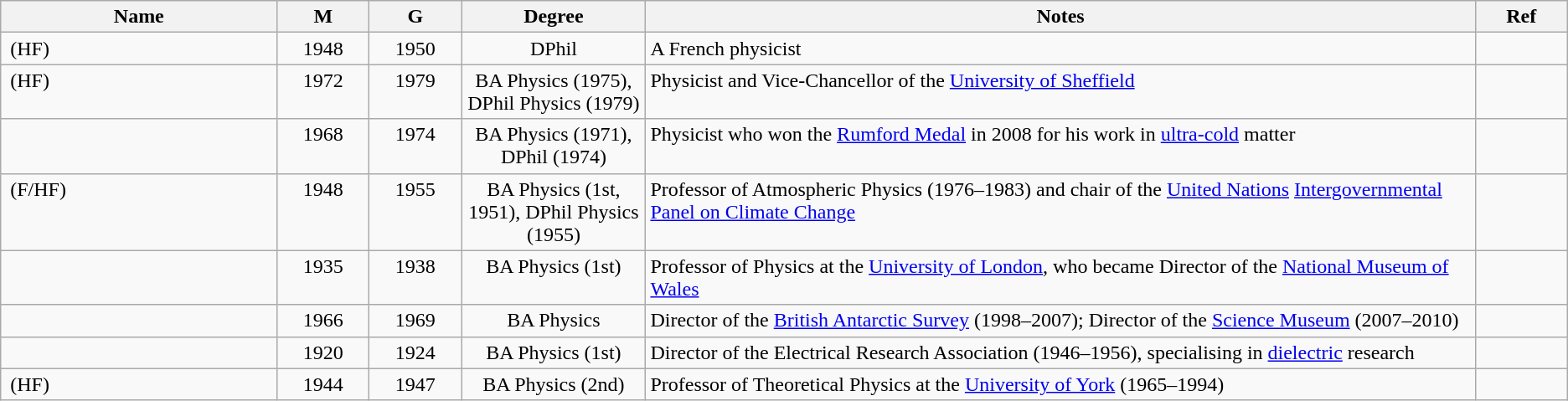<table class="wikitable sortable">
<tr>
<th width="15%">Name</th>
<th width="5%">M</th>
<th width="5%">G</th>
<th width="10%" class="unsortable">Degree</th>
<th width="45%" class="unsortable">Notes</th>
<th width="5%" class="unsortable">Ref</th>
</tr>
<tr valign="top">
<td> (HF)</td>
<td align="center">1948</td>
<td align="center">1950</td>
<td align="center">DPhil</td>
<td>A French physicist</td>
<td align="center"></td>
</tr>
<tr valign="top">
<td> (HF)</td>
<td align="center">1972</td>
<td align="center">1979</td>
<td align="center">BA Physics (1975), DPhil Physics (1979)</td>
<td>Physicist and Vice-Chancellor of the <a href='#'>University of Sheffield</a></td>
<td align="center"></td>
</tr>
<tr valign="top">
<td></td>
<td align="center">1968</td>
<td align="center">1974</td>
<td align="center">BA Physics (1971), DPhil (1974)</td>
<td>Physicist who won the <a href='#'>Rumford Medal</a> in 2008 for his work in <a href='#'>ultra-cold</a> matter</td>
<td align="center"></td>
</tr>
<tr valign="top">
<td> (F/HF)</td>
<td align="center">1948</td>
<td align="center">1955</td>
<td align="center">BA Physics (1st, 1951), DPhil Physics (1955)</td>
<td>Professor of Atmospheric Physics (1976–1983) and chair of the <a href='#'>United Nations</a> <a href='#'>Intergovernmental Panel on Climate Change</a></td>
<td align="center"></td>
</tr>
<tr valign="top">
<td></td>
<td align="center">1935</td>
<td align="center">1938</td>
<td align="center">BA Physics (1st)</td>
<td>Professor of Physics at the <a href='#'>University of London</a>, who became Director of the <a href='#'>National Museum of Wales</a></td>
<td align="center"></td>
</tr>
<tr valign="top">
<td></td>
<td align="center">1966</td>
<td align="center">1969</td>
<td align="center">BA Physics</td>
<td>Director of the <a href='#'>British Antarctic Survey</a> (1998–2007); Director of the <a href='#'>Science Museum</a> (2007–2010)</td>
<td align="center"></td>
</tr>
<tr valign="top">
<td></td>
<td align="center">1920</td>
<td align="center">1924</td>
<td align="center">BA Physics (1st)</td>
<td>Director of the Electrical Research Association (1946–1956), specialising in <a href='#'>dielectric</a> research</td>
<td align="center"></td>
</tr>
<tr valign="top">
<td> (HF)</td>
<td align="center">1944</td>
<td align="center">1947</td>
<td align="center">BA Physics (2nd)</td>
<td>Professor of Theoretical Physics at the <a href='#'>University of York</a> (1965–1994)</td>
<td align="center"></td>
</tr>
</table>
